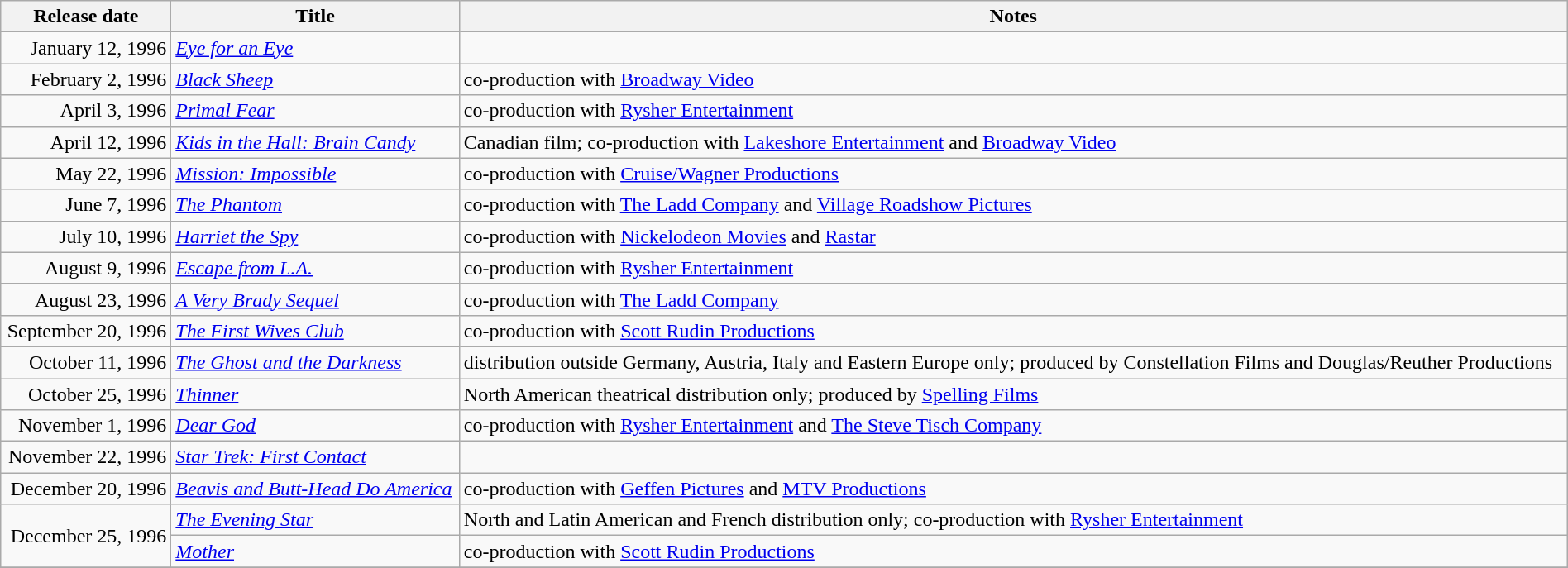<table class="wikitable sortable" style="width:100%;">
<tr>
<th scope="col" style="width:130px;">Release date</th>
<th>Title</th>
<th>Notes</th>
</tr>
<tr>
<td style="text-align:right;">January 12, 1996</td>
<td><em><a href='#'>Eye for an Eye</a></em></td>
<td></td>
</tr>
<tr>
<td style="text-align:right;">February 2, 1996</td>
<td><em><a href='#'>Black Sheep</a></em></td>
<td>co-production with <a href='#'>Broadway Video</a></td>
</tr>
<tr>
<td style="text-align:right;">April 3, 1996</td>
<td><em><a href='#'>Primal Fear</a></em></td>
<td>co-production with <a href='#'>Rysher Entertainment</a></td>
</tr>
<tr>
<td style="text-align:right;">April 12, 1996</td>
<td><em><a href='#'>Kids in the Hall: Brain Candy</a></em></td>
<td>Canadian film; co-production with <a href='#'>Lakeshore Entertainment</a> and <a href='#'>Broadway Video</a></td>
</tr>
<tr>
<td style="text-align:right;">May 22, 1996</td>
<td><em><a href='#'>Mission: Impossible</a></em></td>
<td>co-production with <a href='#'>Cruise/Wagner Productions</a></td>
</tr>
<tr>
<td style="text-align:right;">June 7, 1996</td>
<td><em><a href='#'>The Phantom</a></em></td>
<td>co-production with <a href='#'>The Ladd Company</a> and <a href='#'>Village Roadshow Pictures</a></td>
</tr>
<tr>
<td style="text-align:right;">July 10, 1996</td>
<td><em><a href='#'>Harriet the Spy</a></em></td>
<td>co-production with <a href='#'>Nickelodeon Movies</a> and <a href='#'>Rastar</a></td>
</tr>
<tr>
<td style="text-align:right;">August 9, 1996</td>
<td><em><a href='#'>Escape from L.A.</a></em></td>
<td>co-production with <a href='#'>Rysher Entertainment</a></td>
</tr>
<tr>
<td style="text-align:right;">August 23, 1996</td>
<td><em><a href='#'>A Very Brady Sequel</a></em></td>
<td>co-production with <a href='#'>The Ladd Company</a></td>
</tr>
<tr>
<td style="text-align:right;">September 20, 1996</td>
<td><em><a href='#'>The First Wives Club</a></em></td>
<td>co-production with <a href='#'>Scott Rudin Productions</a></td>
</tr>
<tr>
<td style="text-align:right;">October 11, 1996</td>
<td><em><a href='#'>The Ghost and the Darkness</a></em></td>
<td>distribution outside Germany, Austria, Italy and Eastern Europe only; produced by Constellation Films and Douglas/Reuther Productions</td>
</tr>
<tr>
<td style="text-align:right;">October 25, 1996</td>
<td><em><a href='#'>Thinner</a></em></td>
<td>North American theatrical distribution only; produced by <a href='#'>Spelling Films</a></td>
</tr>
<tr>
<td style="text-align:right;">November 1, 1996</td>
<td><em><a href='#'>Dear God</a></em></td>
<td>co-production with <a href='#'>Rysher Entertainment</a> and <a href='#'>The Steve Tisch Company</a></td>
</tr>
<tr>
<td style="text-align:right;">November 22, 1996</td>
<td><em><a href='#'>Star Trek: First Contact</a></em></td>
<td></td>
</tr>
<tr>
<td style="text-align:right;">December 20, 1996</td>
<td><em><a href='#'>Beavis and Butt-Head Do America</a></em></td>
<td>co-production with <a href='#'>Geffen Pictures</a> and <a href='#'>MTV Productions</a></td>
</tr>
<tr>
<td style="text-align:right;" rowspan="2">December 25, 1996</td>
<td><em><a href='#'>The Evening Star</a></em></td>
<td>North and Latin American and French distribution only; co-production with <a href='#'>Rysher Entertainment</a></td>
</tr>
<tr>
<td><em><a href='#'>Mother</a></em></td>
<td>co-production with <a href='#'>Scott Rudin Productions</a></td>
</tr>
<tr>
</tr>
</table>
